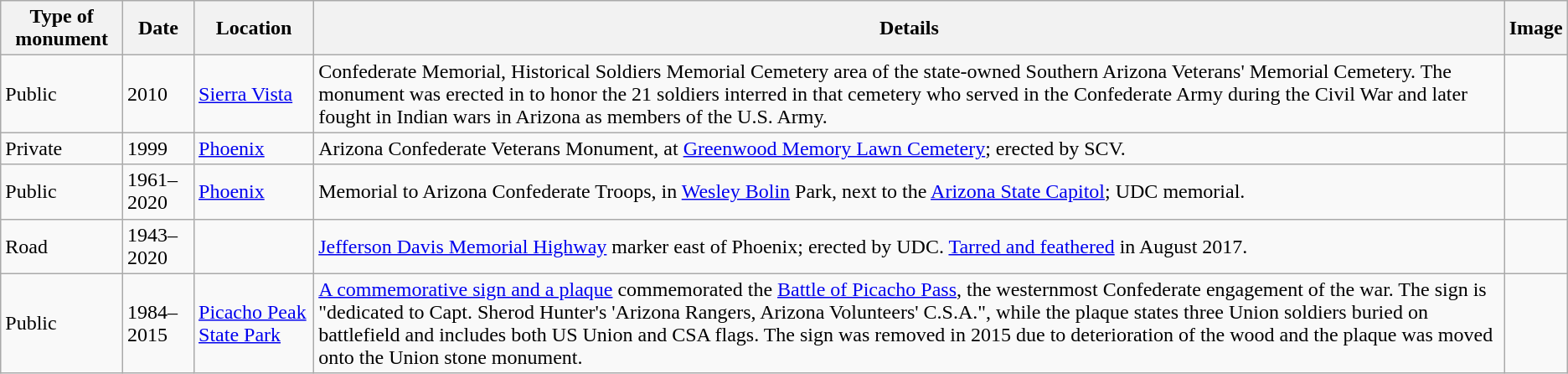<table class="wikitable sortable">
<tr>
<th>Type of monument</th>
<th>Date</th>
<th>Location</th>
<th class="unsortable">Details</th>
<th class="unsortable">Image</th>
</tr>
<tr>
<td>Public</td>
<td>2010</td>
<td><a href='#'>Sierra Vista</a></td>
<td>Confederate Memorial, Historical Soldiers Memorial Cemetery area of the state-owned Southern Arizona Veterans' Memorial Cemetery. The monument was erected in to honor the 21 soldiers interred in that cemetery who served in the Confederate Army during the Civil War and later fought in Indian wars in Arizona as members of the U.S. Army.</td>
<td></td>
</tr>
<tr>
<td>Private</td>
<td>1999</td>
<td><a href='#'>Phoenix</a></td>
<td>Arizona Confederate Veterans Monument, at <a href='#'>Greenwood Memory Lawn Cemetery</a>; erected by SCV.</td>
<td></td>
</tr>
<tr>
<td>Public</td>
<td>1961–2020</td>
<td><a href='#'>Phoenix</a></td>
<td>Memorial to Arizona Confederate Troops, in <a href='#'>Wesley Bolin</a> Park, next to the <a href='#'>Arizona State Capitol</a>; UDC memorial.</td>
<td></td>
</tr>
<tr>
<td>Road</td>
<td>1943–2020</td>
<td></td>
<td><a href='#'>Jefferson Davis Memorial Highway</a> marker  east of Phoenix; erected by UDC. <a href='#'>Tarred and feathered</a> in August 2017.</td>
<td></td>
</tr>
<tr>
<td>Public</td>
<td>1984–2015</td>
<td><a href='#'>Picacho Peak State Park</a></td>
<td><a href='#'>A commemorative sign and a plaque</a> commemorated the <a href='#'>Battle of Picacho Pass</a>, the westernmost Confederate engagement of the war. The sign is "dedicated to Capt. Sherod Hunter's 'Arizona Rangers, Arizona Volunteers' C.S.A.", while the plaque states three Union soldiers buried on battlefield and includes both US Union and CSA flags. The sign was removed in 2015 due to deterioration of the wood and the plaque was moved onto the Union stone monument.</td>
<td></td>
</tr>
</table>
